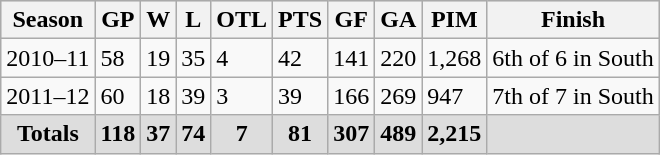<table class="wikitable">
<tr align="center" style="font-weight:bold; background-color:#dddddd;">
<th>Season</th>
<th>GP</th>
<th>W</th>
<th>L</th>
<th>OTL</th>
<th>PTS</th>
<th>GF</th>
<th>GA</th>
<th>PIM</th>
<th>Finish</th>
</tr>
<tr>
<td>2010–11</td>
<td>58</td>
<td>19</td>
<td>35</td>
<td>4</td>
<td>42</td>
<td>141</td>
<td>220</td>
<td>1,268</td>
<td>6th of 6 in South</td>
</tr>
<tr>
<td>2011–12</td>
<td>60</td>
<td>18</td>
<td>39</td>
<td>3</td>
<td>39</td>
<td>166</td>
<td>269</td>
<td>947</td>
<td>7th of 7 in South</td>
</tr>
<tr align="center" style="font-weight:bold; background-color:#dddddd;">
<td>Totals</td>
<td>118</td>
<td>37</td>
<td>74</td>
<td>7</td>
<td>81</td>
<td>307</td>
<td>489</td>
<td>2,215</td>
<td></td>
</tr>
</table>
